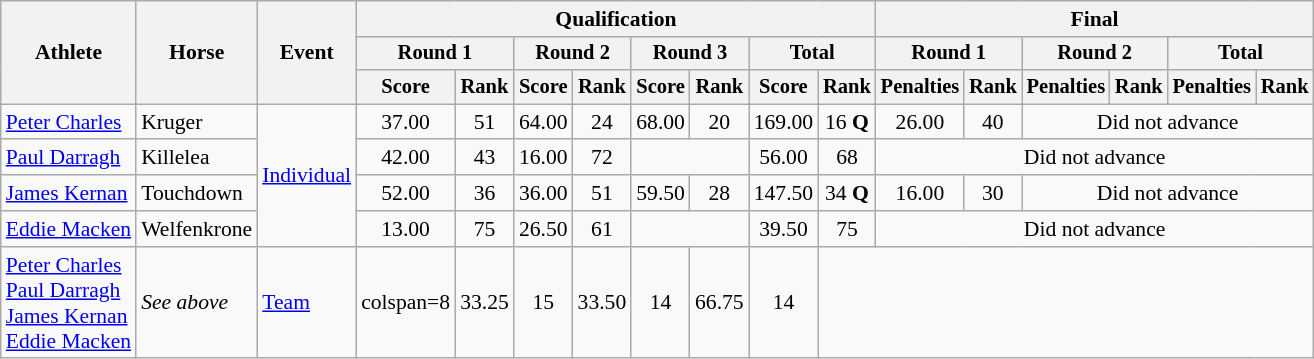<table class=wikitable style="font-size:90%">
<tr>
<th rowspan="3">Athlete</th>
<th rowspan="3">Horse</th>
<th rowspan="3">Event</th>
<th colspan="8">Qualification</th>
<th colspan="6">Final</th>
</tr>
<tr style="font-size:95%">
<th colspan=2>Round 1</th>
<th colspan=2>Round 2</th>
<th colspan=2>Round 3</th>
<th colspan=2>Total</th>
<th colspan=2>Round 1</th>
<th colspan=2>Round 2</th>
<th colspan=2>Total</th>
</tr>
<tr style="font-size:95%">
<th>Score</th>
<th>Rank</th>
<th>Score</th>
<th>Rank</th>
<th>Score</th>
<th>Rank</th>
<th>Score</th>
<th>Rank</th>
<th>Penalties</th>
<th>Rank</th>
<th>Penalties</th>
<th>Rank</th>
<th>Penalties</th>
<th>Rank</th>
</tr>
<tr align=center>
<td align=left><a href='#'>Peter Charles</a></td>
<td align=left>Kruger</td>
<td align=left rowspan=4><a href='#'>Individual</a></td>
<td>37.00</td>
<td>51</td>
<td>64.00</td>
<td>24</td>
<td>68.00</td>
<td>20</td>
<td>169.00</td>
<td>16 <strong>Q</strong></td>
<td>26.00</td>
<td>40</td>
<td colspan=4>Did not advance</td>
</tr>
<tr align=center>
<td align=left><a href='#'>Paul Darragh</a></td>
<td align=left>Killelea</td>
<td>42.00</td>
<td>43</td>
<td>16.00</td>
<td>72</td>
<td colspan=2></td>
<td>56.00</td>
<td>68</td>
<td colspan=6>Did not advance</td>
</tr>
<tr align=center>
<td align=left><a href='#'>James Kernan</a></td>
<td align=left>Touchdown</td>
<td>52.00</td>
<td>36</td>
<td>36.00</td>
<td>51</td>
<td>59.50</td>
<td>28</td>
<td>147.50</td>
<td>34 <strong>Q</strong></td>
<td>16.00</td>
<td>30</td>
<td colspan=4>Did not advance</td>
</tr>
<tr align=center>
<td align=left><a href='#'>Eddie Macken</a></td>
<td align=left>Welfenkrone</td>
<td>13.00</td>
<td>75</td>
<td>26.50</td>
<td>61</td>
<td colspan=2></td>
<td>39.50</td>
<td>75</td>
<td colspan=6>Did not advance</td>
</tr>
<tr align=center>
<td align=left><a href='#'>Peter Charles</a><br><a href='#'>Paul Darragh</a><br><a href='#'>James Kernan</a><br><a href='#'>Eddie Macken</a></td>
<td align=left><em>See above</em></td>
<td align=left><a href='#'>Team</a></td>
<td>colspan=8</td>
<td>33.25</td>
<td>15</td>
<td>33.50</td>
<td>14</td>
<td>66.75</td>
<td>14</td>
</tr>
</table>
